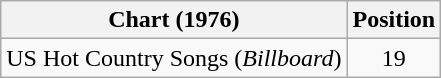<table class="wikitable">
<tr>
<th>Chart (1976)</th>
<th>Position</th>
</tr>
<tr>
<td>US Hot Country Songs (<em>Billboard</em>)</td>
<td align="center">19</td>
</tr>
</table>
